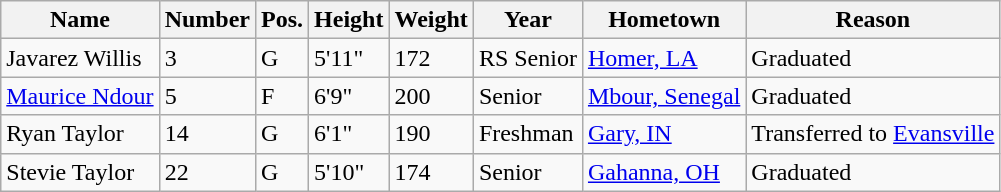<table class="wikitable sortable" border="1">
<tr align=center>
<th style= >Name</th>
<th style= >Number</th>
<th style= >Pos.</th>
<th style= >Height</th>
<th style= >Weight</th>
<th style= >Year</th>
<th style= >Hometown</th>
<th style= >Reason</th>
</tr>
<tr>
<td>Javarez Willis</td>
<td>3</td>
<td>G</td>
<td>5'11"</td>
<td>172</td>
<td>RS Senior</td>
<td><a href='#'>Homer, LA</a></td>
<td>Graduated</td>
</tr>
<tr>
<td><a href='#'>Maurice Ndour</a></td>
<td>5</td>
<td>F</td>
<td>6'9"</td>
<td>200</td>
<td>Senior</td>
<td><a href='#'>Mbour, Senegal</a></td>
<td>Graduated</td>
</tr>
<tr>
<td>Ryan Taylor</td>
<td>14</td>
<td>G</td>
<td>6'1"</td>
<td>190</td>
<td>Freshman</td>
<td><a href='#'>Gary, IN</a></td>
<td>Transferred to <a href='#'>Evansville</a></td>
</tr>
<tr>
<td>Stevie Taylor</td>
<td>22</td>
<td>G</td>
<td>5'10"</td>
<td>174</td>
<td>Senior</td>
<td><a href='#'>Gahanna, OH</a></td>
<td>Graduated</td>
</tr>
</table>
